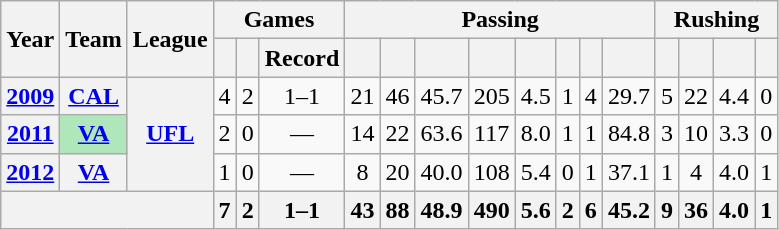<table class="wikitable" style="text-align:center;">
<tr>
<th rowspan="2">Year</th>
<th rowspan="2">Team</th>
<th rowspan="2">League</th>
<th colspan="3">Games</th>
<th colspan="8">Passing</th>
<th colspan="4">Rushing</th>
</tr>
<tr>
<th></th>
<th></th>
<th>Record</th>
<th></th>
<th></th>
<th></th>
<th></th>
<th></th>
<th></th>
<th></th>
<th></th>
<th></th>
<th></th>
<th></th>
<th></th>
</tr>
<tr>
<th><a href='#'>2009</a></th>
<th><a href='#'>CAL</a></th>
<th rowspan="3"><a href='#'>UFL</a></th>
<td>4</td>
<td>2</td>
<td>1–1</td>
<td>21</td>
<td>46</td>
<td>45.7</td>
<td>205</td>
<td>4.5</td>
<td>1</td>
<td>4</td>
<td>29.7</td>
<td>5</td>
<td>22</td>
<td>4.4</td>
<td>0</td>
</tr>
<tr>
<th><a href='#'>2011</a></th>
<th style="background:#afe6ba;"><a href='#'>VA</a></th>
<td>2</td>
<td>0</td>
<td>—</td>
<td>14</td>
<td>22</td>
<td>63.6</td>
<td>117</td>
<td>8.0</td>
<td>1</td>
<td>1</td>
<td>84.8</td>
<td>3</td>
<td>10</td>
<td>3.3</td>
<td>0</td>
</tr>
<tr>
<th><a href='#'>2012</a></th>
<th><a href='#'>VA</a></th>
<td>1</td>
<td>0</td>
<td>—</td>
<td>8</td>
<td>20</td>
<td>40.0</td>
<td>108</td>
<td>5.4</td>
<td>0</td>
<td>1</td>
<td>37.1</td>
<td>1</td>
<td>4</td>
<td>4.0</td>
<td>1</td>
</tr>
<tr>
<th colspan="3"></th>
<th>7</th>
<th>2</th>
<th>1–1</th>
<th>43</th>
<th>88</th>
<th>48.9</th>
<th>490</th>
<th>5.6</th>
<th>2</th>
<th>6</th>
<th>45.2</th>
<th>9</th>
<th>36</th>
<th>4.0</th>
<th>1</th>
</tr>
</table>
